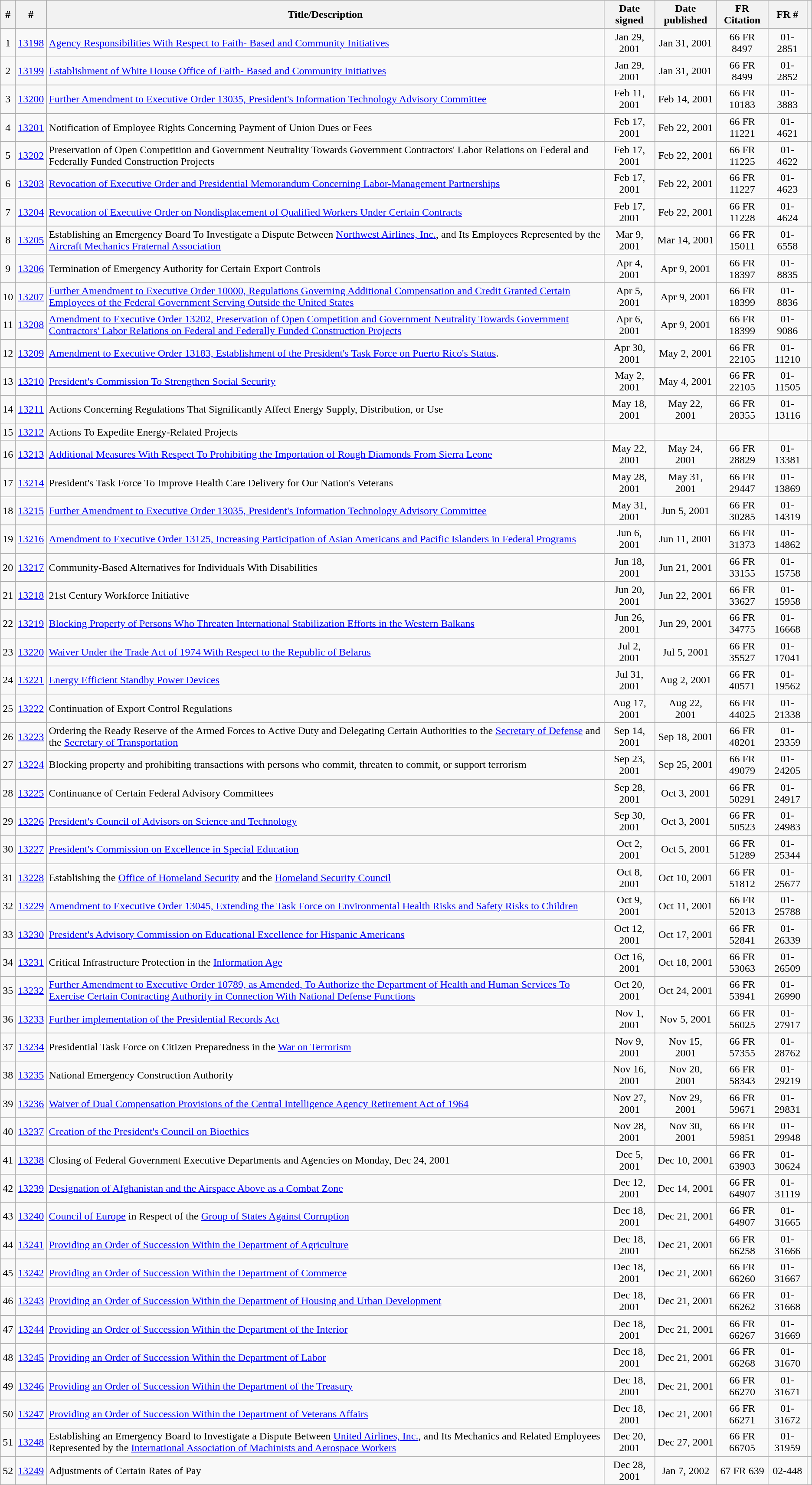<table class="wikitable sortable" style="text-align:center;">
<tr>
<th> #</th>
<th> #</th>
<th>Title/Description</th>
<th>Date signed</th>
<th>Date published</th>
<th>FR Citation</th>
<th>FR  #</th>
<th class="unsortable"></th>
</tr>
<tr>
<td>1</td>
<td><a href='#'>13198</a></td>
<td style="text-align:left;"><a href='#'>Agency Responsibilities With Respect to Faith- Based and Community Initiatives</a></td>
<td>Jan 29, 2001</td>
<td>Jan 31, 2001</td>
<td>66 FR 8497</td>
<td>01-2851</td>
<td><wbr><wbr></td>
</tr>
<tr>
<td>2</td>
<td><a href='#'>13199</a></td>
<td style="text-align:left;"><a href='#'>Establishment of White House Office of Faith- Based and Community Initiatives</a></td>
<td>Jan 29, 2001</td>
<td>Jan 31, 2001</td>
<td>66 FR 8499</td>
<td>01-2852</td>
<td><wbr><wbr></td>
</tr>
<tr>
<td>3</td>
<td style="text-align:left;"><a href='#'>13200</a></td>
<td style="text-align:left;"><a href='#'>Further Amendment to Executive Order 13035, President's Information Technology Advisory Committee</a></td>
<td>Feb 11, 2001</td>
<td>Feb 14, 2001</td>
<td>66 FR 10183</td>
<td>01-3883</td>
<td><wbr><wbr></td>
</tr>
<tr>
<td>4</td>
<td><a href='#'>13201</a></td>
<td style="text-align:left;">Notification of Employee Rights Concerning Payment of Union Dues or Fees</td>
<td>Feb 17, 2001</td>
<td>Feb 22, 2001</td>
<td>66 FR 11221</td>
<td>01-4621</td>
<td><wbr><wbr></td>
</tr>
<tr>
<td>5</td>
<td><a href='#'>13202</a></td>
<td style="text-align:left;">Preservation of Open Competition and Government Neutrality Towards Government Contractors' Labor Relations on Federal and Federally Funded Construction Projects</td>
<td>Feb 17, 2001</td>
<td>Feb 22, 2001</td>
<td>66 FR 11225</td>
<td>01-4622</td>
<td><wbr><wbr></td>
</tr>
<tr>
<td>6</td>
<td><a href='#'>13203</a></td>
<td style="text-align:left;"><a href='#'>Revocation of Executive Order and Presidential Memorandum Concerning Labor-Management Partnerships</a></td>
<td>Feb 17, 2001</td>
<td>Feb 22, 2001</td>
<td>66 FR 11227</td>
<td>01-4623</td>
<td><wbr></td>
</tr>
<tr>
<td>7</td>
<td><a href='#'>13204</a></td>
<td style="text-align:left;"><a href='#'>Revocation of Executive Order on Nondisplacement of Qualified Workers Under Certain Contracts</a></td>
<td>Feb 17, 2001</td>
<td>Feb 22, 2001</td>
<td>66 FR 11228</td>
<td>01-4624</td>
<td><wbr><wbr></td>
</tr>
<tr>
<td>8</td>
<td><a href='#'>13205</a></td>
<td style="text-align:left;">Establishing an Emergency Board To Investigate a Dispute Between <a href='#'>Northwest Airlines, Inc.</a>, and Its Employees Represented by the <a href='#'>Aircraft Mechanics Fraternal Association</a></td>
<td>Mar 9, 2001</td>
<td>Mar 14, 2001</td>
<td>66 FR 15011</td>
<td>01-6558</td>
<td><wbr></td>
</tr>
<tr>
<td>9</td>
<td><a href='#'>13206</a></td>
<td style="text-align:left;">Termination of Emergency Authority for Certain Export Controls</td>
<td>Apr 4, 2001</td>
<td>Apr 9, 2001</td>
<td>66 FR 18397</td>
<td>01-8835</td>
<td><wbr><wbr></td>
</tr>
<tr>
<td>10</td>
<td><a href='#'>13207</a></td>
<td style="text-align:left;"><a href='#'>Further Amendment to Executive Order 10000, Regulations Governing Additional Compensation and Credit Granted Certain Employees of the Federal Government Serving Outside the United States</a></td>
<td>Apr 5, 2001</td>
<td>Apr 9, 2001</td>
<td>66 FR 18399</td>
<td>01-8836</td>
<td><wbr><wbr><wbr></td>
</tr>
<tr>
<td>11</td>
<td><a href='#'>13208</a></td>
<td style="text-align:left;"><a href='#'>Amendment to Executive Order 13202, Preservation of Open Competition and Government Neutrality Towards Government Contractors' Labor Relations on Federal and Federally Funded Construction Projects</a></td>
<td>Apr 6, 2001</td>
<td>Apr 9, 2001</td>
<td>66 FR 18399</td>
<td>01-9086</td>
<td><wbr><wbr></td>
</tr>
<tr>
<td>12</td>
<td><a href='#'>13209</a></td>
<td style="text-align:left;"><a href='#'>Amendment to Executive Order 13183, Establishment of the President's Task Force on Puerto Rico's Status</a>.</td>
<td>Apr 30, 2001</td>
<td>May 2, 2001</td>
<td>66 FR 22105</td>
<td>01-11210</td>
<td><wbr></td>
</tr>
<tr>
<td>13</td>
<td><a href='#'>13210</a></td>
<td style="text-align:left;"><a href='#'>President's Commission To Strengthen Social Security</a></td>
<td>May 2, 2001</td>
<td>May 4, 2001</td>
<td>66 FR 22105</td>
<td>01-11505</td>
<td><wbr></td>
</tr>
<tr>
<td>14</td>
<td><a href='#'>13211</a></td>
<td style="text-align:left;">Actions Concerning Regulations That Significantly Affect Energy Supply, Distribution, or Use</td>
<td>May 18, 2001</td>
<td>May 22, 2001</td>
<td>66 FR 28355</td>
<td>01-13116</td>
<td><wbr></td>
</tr>
<tr>
<td>15</td>
<td><a href='#'>13212</a></td>
<td style="text-align:left;">Actions To Expedite Energy-Related Projects</td>
<td></td>
<td></td>
<td></td>
<td></td>
<td><wbr></td>
</tr>
<tr>
<td>16</td>
<td><a href='#'>13213</a></td>
<td style="text-align:left;"><a href='#'>Additional Measures With Respect To Prohibiting the Importation of Rough Diamonds From Sierra Leone</a></td>
<td>May 22, 2001</td>
<td>May 24, 2001</td>
<td>66 FR 28829</td>
<td>01-13381</td>
<td><wbr><wbr><wbr><wbr></td>
</tr>
<tr>
<td>17</td>
<td><a href='#'>13214</a></td>
<td style="text-align:left;">President's Task Force To Improve Health Care Delivery for Our Nation's Veterans</td>
<td>May 28, 2001</td>
<td>May 31, 2001</td>
<td>66 FR 29447</td>
<td>01-13869</td>
<td><wbr><wbr><wbr></td>
</tr>
<tr>
<td>18</td>
<td><a href='#'>13215</a></td>
<td style="text-align:left;"><a href='#'>Further Amendment to Executive Order 13035, President's Information Technology Advisory Committee</a></td>
<td>May 31, 2001</td>
<td>Jun 5, 2001</td>
<td>66 FR 30285</td>
<td>01-14319</td>
<td></td>
</tr>
<tr>
<td>19</td>
<td><a href='#'>13216</a></td>
<td style="text-align:left;"><a href='#'>Amendment to Executive Order 13125, Increasing Participation of Asian Americans and Pacific Islanders in Federal Programs</a></td>
<td>Jun 6, 2001</td>
<td>Jun 11, 2001</td>
<td>66 FR 31373</td>
<td>01-14862</td>
<td></td>
</tr>
<tr>
<td>20</td>
<td><a href='#'>13217</a></td>
<td style="text-align:left;">Community-Based Alternatives for Individuals With Disabilities</td>
<td>Jun 18, 2001</td>
<td>Jun 21, 2001</td>
<td>66 FR 33155</td>
<td>01-15758</td>
<td></td>
</tr>
<tr>
<td>21</td>
<td><a href='#'>13218</a></td>
<td style="text-align:left;">21st Century Workforce Initiative</td>
<td>Jun 20, 2001</td>
<td>Jun 22, 2001</td>
<td>66 FR 33627</td>
<td>01-15958</td>
<td></td>
</tr>
<tr>
<td>22</td>
<td><a href='#'>13219</a></td>
<td style="text-align:left;"><a href='#'>Blocking Property of Persons Who Threaten International Stabilization Efforts in the Western Balkans</a></td>
<td>Jun 26, 2001</td>
<td>Jun 29, 2001</td>
<td>66 FR 34775</td>
<td>01-16668</td>
<td></td>
</tr>
<tr>
<td>23</td>
<td><a href='#'>13220</a></td>
<td style="text-align:left;"><a href='#'>Waiver Under the Trade Act of 1974 With Respect to the Republic of Belarus</a></td>
<td>Jul 2, 2001</td>
<td>Jul 5, 2001</td>
<td>66 FR 35527</td>
<td>01-17041</td>
<td></td>
</tr>
<tr>
<td>24</td>
<td><a href='#'>13221</a></td>
<td style="text-align:left;"><a href='#'>Energy Efficient Standby Power Devices</a></td>
<td>Jul 31, 2001</td>
<td>Aug 2, 2001</td>
<td>66 FR 40571</td>
<td>01-19562</td>
<td></td>
</tr>
<tr>
<td>25</td>
<td><a href='#'>13222</a></td>
<td style="text-align:left;">Continuation of Export Control Regulations</td>
<td>Aug 17, 2001</td>
<td>Aug 22, 2001</td>
<td>66 FR 44025</td>
<td>01-21338</td>
<td></td>
</tr>
<tr>
<td>26</td>
<td><a href='#'>13223</a></td>
<td style="text-align:left;">Ordering the Ready Reserve of the Armed Forces to Active Duty and Delegating Certain Authorities to the <a href='#'>Secretary of Defense</a> and the <a href='#'>Secretary of Transportation</a></td>
<td>Sep 14, 2001</td>
<td>Sep 18, 2001</td>
<td>66 FR 48201</td>
<td>01-23359</td>
<td></td>
</tr>
<tr>
<td>27</td>
<td><a href='#'>13224</a></td>
<td style="text-align:left;">Blocking property and prohibiting transactions with persons who commit, threaten to commit, or support terrorism</td>
<td>Sep 23, 2001</td>
<td>Sep 25, 2001</td>
<td>66 FR 49079</td>
<td>01-24205</td>
<td></td>
</tr>
<tr>
<td>28</td>
<td><a href='#'>13225</a></td>
<td style="text-align:left;">Continuance of Certain Federal Advisory Committees</td>
<td>Sep 28, 2001</td>
<td>Oct 3, 2001</td>
<td>66 FR 50291</td>
<td>01-24917</td>
<td></td>
</tr>
<tr>
<td>29</td>
<td><a href='#'>13226</a></td>
<td style="text-align:left;"><a href='#'>President's Council of Advisors on Science and Technology</a></td>
<td>Sep 30, 2001</td>
<td>Oct 3, 2001</td>
<td>66 FR 50523</td>
<td>01-24983</td>
<td></td>
</tr>
<tr>
<td>30</td>
<td><a href='#'>13227</a></td>
<td style="text-align:left;"><a href='#'>President's Commission on Excellence in Special Education</a></td>
<td>Oct 2, 2001</td>
<td>Oct 5, 2001</td>
<td>66 FR 51289</td>
<td>01-25344</td>
<td></td>
</tr>
<tr>
<td>31</td>
<td><a href='#'>13228</a></td>
<td style="text-align:left;">Establishing the <a href='#'>Office of Homeland Security</a> and the <a href='#'>Homeland Security Council</a></td>
<td>Oct 8, 2001</td>
<td>Oct 10, 2001</td>
<td>66 FR 51812</td>
<td>01-25677</td>
<td></td>
</tr>
<tr>
<td>32</td>
<td><a href='#'>13229</a></td>
<td style="text-align:left;"><a href='#'>Amendment to Executive Order 13045, Extending the Task Force on Environmental Health Risks and Safety Risks to Children</a></td>
<td>Oct 9, 2001</td>
<td>Oct 11, 2001</td>
<td>66 FR 52013</td>
<td>01-25788</td>
<td></td>
</tr>
<tr>
<td>33</td>
<td><a href='#'>13230</a></td>
<td style="text-align:left;"><a href='#'>President's Advisory Commission on Educational Excellence for Hispanic Americans</a></td>
<td>Oct 12, 2001</td>
<td>Oct 17, 2001</td>
<td>66 FR 52841</td>
<td>01-26339</td>
<td></td>
</tr>
<tr>
<td>34</td>
<td><a href='#'>13231</a></td>
<td style="text-align:left;">Critical Infrastructure Protection in the <a href='#'>Information Age</a></td>
<td>Oct 16, 2001</td>
<td>Oct 18, 2001</td>
<td>66 FR 53063</td>
<td>01-26509</td>
<td></td>
</tr>
<tr>
<td>35</td>
<td><a href='#'>13232</a></td>
<td style="text-align:left;"><a href='#'>Further Amendment to Executive Order 10789, as Amended, To Authorize the Department of Health and Human Services To Exercise Certain Contracting Authority in Connection With National Defense Functions</a></td>
<td>Oct 20, 2001</td>
<td>Oct 24, 2001</td>
<td>66 FR 53941</td>
<td>01-26990</td>
<td></td>
</tr>
<tr>
<td>36</td>
<td><a href='#'>13233</a></td>
<td style="text-align:left;"><a href='#'>Further implementation of the Presidential Records Act</a></td>
<td>Nov 1, 2001</td>
<td>Nov 5, 2001</td>
<td>66 FR 56025</td>
<td>01-27917</td>
<td></td>
</tr>
<tr>
<td>37</td>
<td><a href='#'>13234</a></td>
<td style="text-align:left;">Presidential Task Force on Citizen Preparedness in the <a href='#'>War on Terrorism</a></td>
<td>Nov 9, 2001</td>
<td>Nov 15, 2001</td>
<td>66 FR 57355</td>
<td>01-28762</td>
<td></td>
</tr>
<tr>
<td>38</td>
<td><a href='#'>13235</a></td>
<td style="text-align:left;">National Emergency Construction Authority</td>
<td>Nov 16, 2001</td>
<td>Nov 20, 2001</td>
<td>66 FR 58343</td>
<td>01-29219</td>
<td></td>
</tr>
<tr>
<td>39</td>
<td><a href='#'>13236</a></td>
<td style="text-align:left;"><a href='#'>Waiver of Dual Compensation Provisions of the Central Intelligence Agency Retirement Act of 1964</a></td>
<td>Nov 27, 2001</td>
<td>Nov 29, 2001</td>
<td>66 FR 59671</td>
<td>01-29831</td>
<td></td>
</tr>
<tr>
<td>40</td>
<td><a href='#'>13237</a></td>
<td style="text-align:left;"><a href='#'>Creation of the President's Council on Bioethics</a></td>
<td>Nov 28, 2001</td>
<td>Nov 30, 2001</td>
<td>66 FR 59851</td>
<td>01-29948</td>
<td></td>
</tr>
<tr>
<td>41</td>
<td><a href='#'>13238</a></td>
<td style="text-align:left;">Closing of Federal Government Executive Departments and Agencies on Monday, Dec 24, 2001</td>
<td>Dec 5, 2001</td>
<td>Dec 10, 2001</td>
<td>66 FR 63903</td>
<td>01-30624</td>
<td></td>
</tr>
<tr>
<td>42</td>
<td><a href='#'>13239</a></td>
<td style="text-align:left;"><a href='#'>Designation of Afghanistan and the Airspace Above as a Combat Zone</a></td>
<td>Dec 12, 2001</td>
<td>Dec 14, 2001</td>
<td>66 FR 64907</td>
<td>01-31119</td>
<td></td>
</tr>
<tr>
<td>43</td>
<td><a href='#'>13240</a></td>
<td style="text-align:left;"><a href='#'>Council of Europe</a> in Respect of the <a href='#'>Group of States Against Corruption</a></td>
<td>Dec 18, 2001</td>
<td>Dec 21, 2001</td>
<td>66 FR 64907</td>
<td>01-31665</td>
<td></td>
</tr>
<tr>
<td>44</td>
<td><a href='#'>13241</a></td>
<td style="text-align:left;"><a href='#'>Providing an Order of Succession Within the Department of Agriculture</a></td>
<td>Dec 18, 2001</td>
<td>Dec 21, 2001</td>
<td>66 FR 66258</td>
<td>01-31666</td>
<td></td>
</tr>
<tr>
<td>45</td>
<td><a href='#'>13242</a></td>
<td style="text-align:left;"><a href='#'>Providing an Order of Succession Within the Department of Commerce</a></td>
<td>Dec 18, 2001</td>
<td>Dec 21, 2001</td>
<td>66 FR 66260</td>
<td>01-31667</td>
<td></td>
</tr>
<tr>
<td>46</td>
<td><a href='#'>13243</a></td>
<td style="text-align:left;"><a href='#'>Providing an Order of Succession Within the Department of Housing and Urban Development</a></td>
<td>Dec 18, 2001</td>
<td>Dec 21, 2001</td>
<td>66 FR 66262</td>
<td>01-31668</td>
<td></td>
</tr>
<tr>
<td>47</td>
<td><a href='#'>13244</a></td>
<td style="text-align:left;"><a href='#'>Providing an Order of Succession Within the Department of the Interior</a></td>
<td>Dec 18, 2001</td>
<td>Dec 21, 2001</td>
<td>66 FR 66267</td>
<td>01-31669</td>
<td></td>
</tr>
<tr>
<td>48</td>
<td><a href='#'>13245</a></td>
<td style="text-align:left;"><a href='#'>Providing an Order of Succession Within the Department of Labor</a></td>
<td>Dec 18, 2001</td>
<td>Dec 21, 2001</td>
<td>66 FR 66268</td>
<td>01-31670</td>
<td></td>
</tr>
<tr>
<td>49</td>
<td><a href='#'>13246</a></td>
<td style="text-align:left;"><a href='#'>Providing an Order of Succession Within the Department of the Treasury</a></td>
<td>Dec 18, 2001</td>
<td>Dec 21, 2001</td>
<td>66 FR 66270</td>
<td>01-31671</td>
<td></td>
</tr>
<tr>
<td>50</td>
<td><a href='#'>13247</a></td>
<td style="text-align:left;"><a href='#'>Providing an Order of Succession Within the Department of Veterans Affairs</a></td>
<td>Dec 18, 2001</td>
<td>Dec 21, 2001</td>
<td>66 FR 66271</td>
<td>01-31672</td>
<td></td>
</tr>
<tr>
<td>51</td>
<td><a href='#'>13248</a></td>
<td style="text-align:left;">Establishing an Emergency Board to Investigate a Dispute Between <a href='#'>United Airlines, Inc.</a>, and Its Mechanics and Related Employees Represented by the <a href='#'>International Association of Machinists and Aerospace Workers</a></td>
<td>Dec 20, 2001</td>
<td>Dec 27, 2001</td>
<td>66 FR 66705</td>
<td>01-31959</td>
<td></td>
</tr>
<tr>
<td>52</td>
<td><a href='#'>13249</a></td>
<td style="text-align:left;">Adjustments of Certain Rates of Pay</td>
<td>Dec 28, 2001</td>
<td>Jan 7, 2002</td>
<td>67 FR 639</td>
<td>02-448</td>
<td></td>
</tr>
</table>
